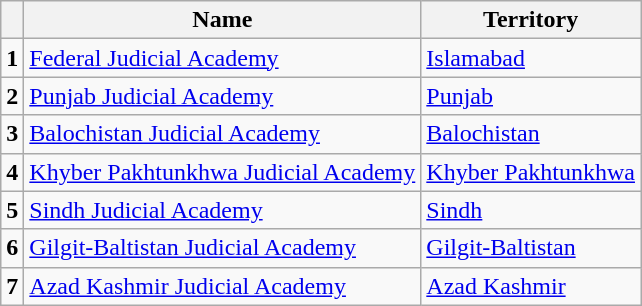<table class="wikitable">
<tr>
<th></th>
<th>Name</th>
<th>Territory</th>
</tr>
<tr>
<td><strong>1</strong></td>
<td><a href='#'>Federal Judicial Academy</a></td>
<td><a href='#'>Islamabad</a></td>
</tr>
<tr>
<td><strong>2</strong></td>
<td><a href='#'>Punjab Judicial Academy</a></td>
<td><a href='#'>Punjab</a></td>
</tr>
<tr>
<td><strong>3</strong></td>
<td><a href='#'>Balochistan Judicial Academy</a></td>
<td><a href='#'>Balochistan</a></td>
</tr>
<tr>
<td><strong>4</strong></td>
<td><a href='#'>Khyber Pakhtunkhwa Judicial Academy</a></td>
<td><a href='#'>Khyber Pakhtunkhwa</a></td>
</tr>
<tr>
<td><strong>5</strong></td>
<td><a href='#'>Sindh Judicial Academy</a></td>
<td><a href='#'>Sindh</a></td>
</tr>
<tr>
<td><strong>6</strong></td>
<td><a href='#'>Gilgit-Baltistan Judicial Academy</a></td>
<td><a href='#'>Gilgit-Baltistan</a></td>
</tr>
<tr>
<td><strong>7</strong></td>
<td><a href='#'>Azad Kashmir Judicial Academy</a></td>
<td><a href='#'>Azad Kashmir</a></td>
</tr>
</table>
